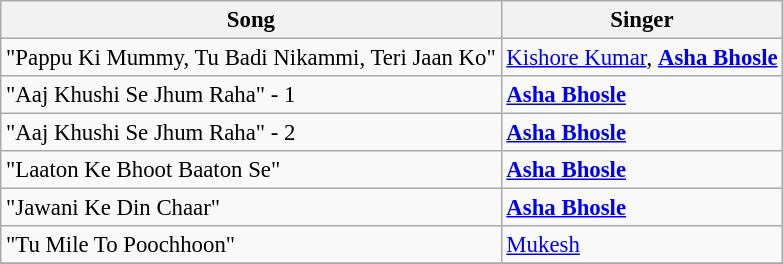<table class="wikitable" style="font-size:95%;">
<tr>
<th>Song</th>
<th>Singer</th>
</tr>
<tr>
<td>"Pappu Ki Mummy, Tu Badi Nikammi, Teri Jaan Ko"</td>
<td><a href='#'>Kishore Kumar</a>, <strong><a href='#'>Asha Bhosle</a></strong></td>
</tr>
<tr>
<td>"Aaj Khushi Se Jhum Raha" - 1</td>
<td><strong><a href='#'>Asha Bhosle</a></strong></td>
</tr>
<tr>
<td>"Aaj Khushi Se Jhum Raha" - 2</td>
<td><strong><a href='#'>Asha Bhosle</a></strong></td>
</tr>
<tr>
<td>"Laaton Ke Bhoot Baaton Se"</td>
<td><strong><a href='#'>Asha Bhosle</a></strong></td>
</tr>
<tr>
<td>"Jawani Ke Din Chaar"</td>
<td><strong><a href='#'>Asha Bhosle</a></strong></td>
</tr>
<tr>
<td>"Tu Mile To Poochhoon"</td>
<td><a href='#'>Mukesh</a></td>
</tr>
<tr>
</tr>
</table>
